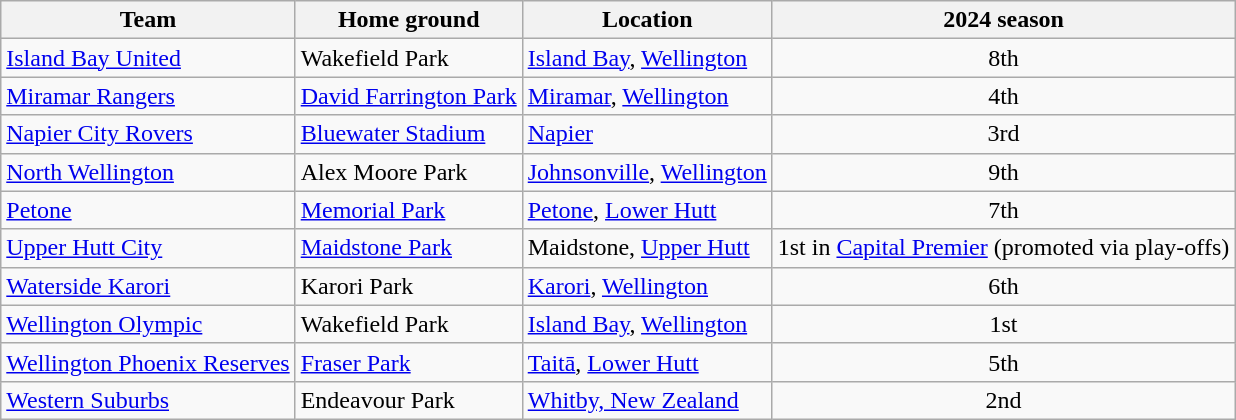<table class="wikitable sortable">
<tr>
<th>Team</th>
<th>Home ground</th>
<th>Location</th>
<th>2024 season</th>
</tr>
<tr>
<td><a href='#'>Island Bay United</a></td>
<td>Wakefield Park</td>
<td><a href='#'>Island Bay</a>, <a href='#'>Wellington</a></td>
<td align="center">8th</td>
</tr>
<tr>
<td><a href='#'>Miramar Rangers</a></td>
<td><a href='#'>David Farrington Park</a></td>
<td><a href='#'>Miramar</a>, <a href='#'>Wellington</a></td>
<td align="center">4th</td>
</tr>
<tr>
<td><a href='#'>Napier City Rovers</a></td>
<td><a href='#'>Bluewater Stadium</a></td>
<td><a href='#'>Napier</a></td>
<td align="center">3rd</td>
</tr>
<tr>
<td><a href='#'>North Wellington</a></td>
<td>Alex Moore Park</td>
<td><a href='#'>Johnsonville</a>, <a href='#'>Wellington</a></td>
<td align="center">9th</td>
</tr>
<tr>
<td><a href='#'>Petone</a></td>
<td><a href='#'>Memorial Park</a></td>
<td><a href='#'>Petone</a>, <a href='#'>Lower Hutt</a></td>
<td align="center">7th</td>
</tr>
<tr>
<td><a href='#'>Upper Hutt City</a></td>
<td><a href='#'>Maidstone Park</a></td>
<td>Maidstone, <a href='#'>Upper Hutt</a></td>
<td align="center">1st in <a href='#'>Capital Premier</a> (promoted via play-offs)</td>
</tr>
<tr>
<td><a href='#'>Waterside Karori</a></td>
<td>Karori Park</td>
<td><a href='#'>Karori</a>, <a href='#'>Wellington</a></td>
<td align="center">6th</td>
</tr>
<tr>
<td><a href='#'>Wellington Olympic</a></td>
<td>Wakefield Park</td>
<td><a href='#'>Island Bay</a>, <a href='#'>Wellington</a></td>
<td align="center">1st</td>
</tr>
<tr>
<td><a href='#'>Wellington Phoenix Reserves</a></td>
<td><a href='#'>Fraser Park</a></td>
<td><a href='#'>Taitā</a>, <a href='#'>Lower Hutt</a></td>
<td align="center">5th</td>
</tr>
<tr>
<td><a href='#'>Western Suburbs</a></td>
<td>Endeavour Park</td>
<td><a href='#'>Whitby, New Zealand</a></td>
<td align="center">2nd</td>
</tr>
</table>
